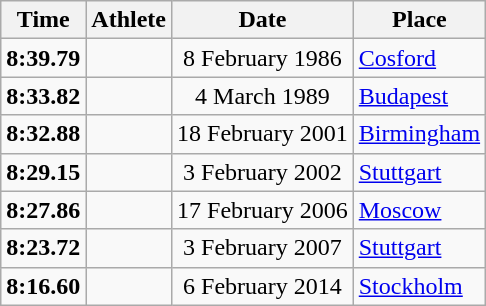<table class="wikitable">
<tr>
<th>Time</th>
<th>Athlete</th>
<th>Date</th>
<th>Place</th>
</tr>
<tr>
<td align="center"><strong>8:39.79</strong></td>
<td></td>
<td align="center">8 February 1986</td>
<td><a href='#'>Cosford</a></td>
</tr>
<tr>
<td align="center"><strong>8:33.82</strong></td>
<td></td>
<td align="center">4 March 1989</td>
<td><a href='#'>Budapest</a></td>
</tr>
<tr>
<td align="center"><strong>8:32.88</strong></td>
<td></td>
<td align="center">18 February 2001</td>
<td><a href='#'>Birmingham</a></td>
</tr>
<tr>
<td align="center"><strong>8:29.15</strong></td>
<td></td>
<td align="center">3 February 2002</td>
<td><a href='#'>Stuttgart</a></td>
</tr>
<tr>
<td align="center"><strong>8:27.86</strong></td>
<td></td>
<td align="center">17 February 2006</td>
<td><a href='#'>Moscow</a></td>
</tr>
<tr>
<td align="center"><strong>8:23.72</strong></td>
<td></td>
<td align="center">3 February 2007</td>
<td><a href='#'>Stuttgart</a></td>
</tr>
<tr>
<td align="center"><strong>8:16.60</strong></td>
<td></td>
<td align="center">6 February 2014</td>
<td><a href='#'>Stockholm</a></td>
</tr>
</table>
